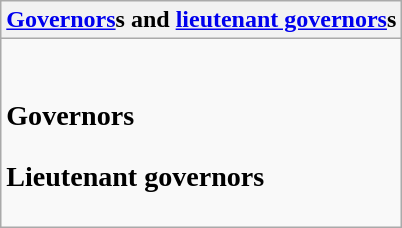<table class="wikitable collapsible collapsed">
<tr>
<th><a href='#'>Governors</a>s and <a href='#'>lieutenant governors</a>s</th>
</tr>
<tr>
<td><br><h3>Governors</h3><h3>Lieutenant governors</h3></td>
</tr>
</table>
